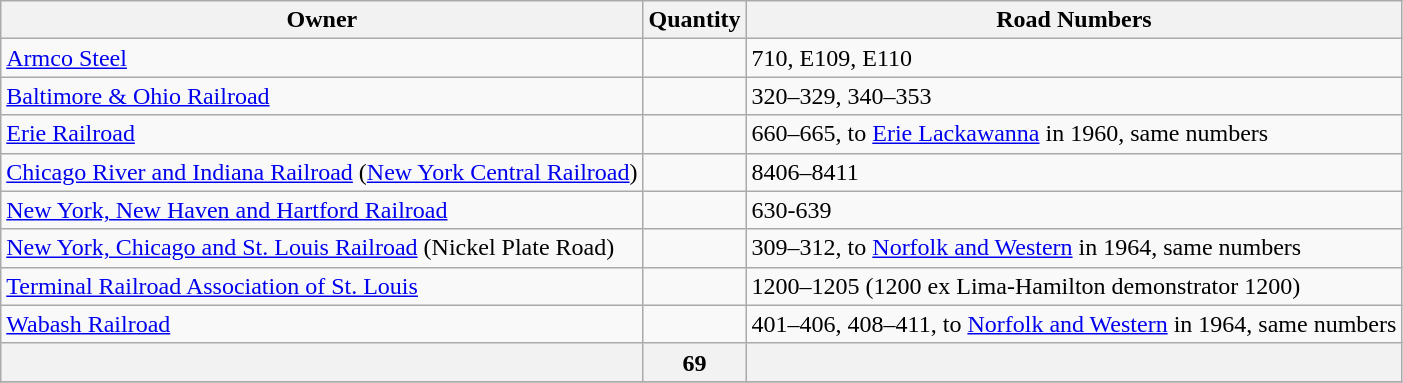<table class="wikitable">
<tr>
<th>Owner</th>
<th>Quantity</th>
<th>Road Numbers</th>
</tr>
<tr>
<td><a href='#'>Armco Steel</a></td>
<td></td>
<td>710, E109, E110</td>
</tr>
<tr>
<td><a href='#'>Baltimore & Ohio Railroad</a></td>
<td></td>
<td>320–329, 340–353</td>
</tr>
<tr>
<td><a href='#'>Erie Railroad</a></td>
<td></td>
<td>660–665, to <a href='#'>Erie Lackawanna</a> in 1960, same numbers</td>
</tr>
<tr>
<td><a href='#'>Chicago River and Indiana Railroad</a> (<a href='#'>New York Central Railroad</a>)</td>
<td></td>
<td>8406–8411</td>
</tr>
<tr>
<td><a href='#'>New York, New Haven and Hartford Railroad</a></td>
<td></td>
<td>630-639</td>
</tr>
<tr>
<td><a href='#'>New York, Chicago and St. Louis Railroad</a> (Nickel Plate Road)</td>
<td></td>
<td>309–312, to <a href='#'>Norfolk and Western</a> in 1964, same numbers</td>
</tr>
<tr>
<td><a href='#'>Terminal Railroad Association of St. Louis</a></td>
<td></td>
<td>1200–1205 (1200 ex Lima-Hamilton demonstrator 1200)</td>
</tr>
<tr>
<td><a href='#'>Wabash Railroad</a></td>
<td></td>
<td>401–406, 408–411, to <a href='#'>Norfolk and Western</a> in 1964, same numbers</td>
</tr>
<tr>
<th></th>
<th>69</th>
<th></th>
</tr>
<tr>
</tr>
</table>
